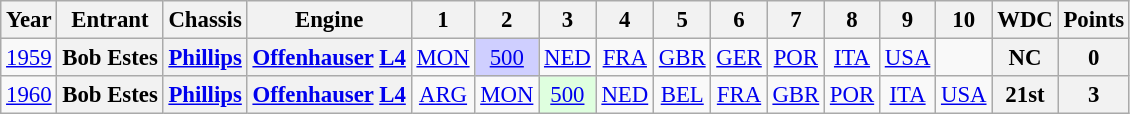<table class="wikitable" style="text-align:center; font-size:95%">
<tr>
<th>Year</th>
<th>Entrant</th>
<th>Chassis</th>
<th>Engine</th>
<th>1</th>
<th>2</th>
<th>3</th>
<th>4</th>
<th>5</th>
<th>6</th>
<th>7</th>
<th>8</th>
<th>9</th>
<th>10</th>
<th>WDC</th>
<th>Points</th>
</tr>
<tr>
<td><a href='#'>1959</a></td>
<th>Bob Estes</th>
<th><a href='#'>Phillips</a></th>
<th><a href='#'>Offenhauser</a> <a href='#'>L4</a></th>
<td><a href='#'>MON</a><br></td>
<td style="background:#CFCFFF;"><a href='#'>500</a><br></td>
<td><a href='#'>NED</a><br></td>
<td><a href='#'>FRA</a><br></td>
<td><a href='#'>GBR</a><br></td>
<td><a href='#'>GER</a><br></td>
<td><a href='#'>POR</a><br></td>
<td><a href='#'>ITA</a><br></td>
<td><a href='#'>USA</a><br></td>
<td></td>
<th>NC</th>
<th>0</th>
</tr>
<tr>
<td><a href='#'>1960</a></td>
<th>Bob Estes</th>
<th><a href='#'>Phillips</a></th>
<th><a href='#'>Offenhauser</a> <a href='#'>L4</a></th>
<td><a href='#'>ARG</a><br></td>
<td><a href='#'>MON</a><br></td>
<td style="background:#DFFFDF;"><a href='#'>500</a><br></td>
<td><a href='#'>NED</a><br></td>
<td><a href='#'>BEL</a><br></td>
<td><a href='#'>FRA</a><br></td>
<td><a href='#'>GBR</a><br></td>
<td><a href='#'>POR</a><br></td>
<td><a href='#'>ITA</a><br></td>
<td><a href='#'>USA</a><br></td>
<th>21st</th>
<th>3</th>
</tr>
</table>
